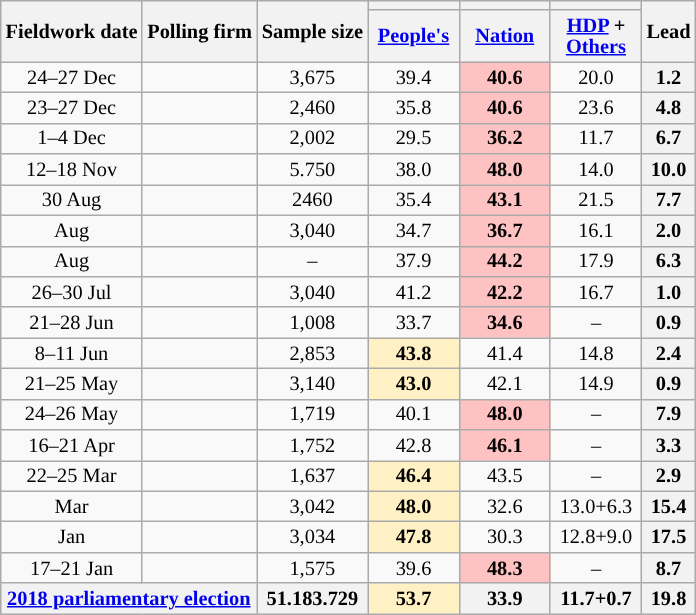<table class="wikitable mw-datatable mw-collapsible mw-collapsed" style="text-align:center; font-size:85%; line-height:14px;">
<tr>
<th rowspan="2">Fieldwork date</th>
<th rowspan="2">Polling firm</th>
<th rowspan="2">Sample size</th>
<th style="background:"></th>
<th style="background:"></th>
<th style="background:"></th>
<th rowspan="2">Lead</th>
</tr>
<tr>
<th style="width:4em;"><a href='#'>People's</a></th>
<th style="width:4em;"><a href='#'>Nation</a></th>
<th style="width:4em;"><a href='#'>HDP</a> + <a href='#'>Others</a></th>
</tr>
<tr>
<td>24–27 Dec</td>
<td></td>
<td>3,675</td>
<td>39.4</td>
<td style="background:#FFC2C2"><strong>40.6</strong></td>
<td>20.0</td>
<th style="background:">1.2</th>
</tr>
<tr>
<td>23–27 Dec</td>
<td></td>
<td>2,460</td>
<td>35.8</td>
<td style="background:#FFC2C2"><strong>40.6</strong></td>
<td>23.6</td>
<th style="background:">4.8</th>
</tr>
<tr>
<td>1–4 Dec</td>
<td></td>
<td>2,002</td>
<td>29.5</td>
<td style="background:#FFC2C2"><strong>36.2</strong></td>
<td>11.7</td>
<th style="background:">6.7</th>
</tr>
<tr>
<td>12–18 Nov</td>
<td></td>
<td>5.750</td>
<td>38.0</td>
<td style="background:#FFC2C2"><strong>48.0</strong></td>
<td>14.0</td>
<th style="background:">10.0</th>
</tr>
<tr>
<td>30 Aug</td>
<td></td>
<td>2460</td>
<td>35.4</td>
<td style="background:#FFC2C2"><strong>43.1</strong></td>
<td>21.5</td>
<th style="background:">7.7</th>
</tr>
<tr>
<td>Aug</td>
<td></td>
<td>3,040</td>
<td>34.7</td>
<td style="background:#FFC2C2"><strong>36.7</strong></td>
<td>16.1</td>
<th style="background:">2.0</th>
</tr>
<tr>
<td>Aug</td>
<td></td>
<td>–</td>
<td>37.9</td>
<td style="background:#FFC2C2"><strong>44.2</strong></td>
<td>17.9</td>
<th style="background:">6.3</th>
</tr>
<tr>
<td>26–30 Jul</td>
<td></td>
<td>3,040</td>
<td>41.2</td>
<td style="background:#FFC2C2"><strong>42.2</strong></td>
<td>16.7</td>
<th style="background:">1.0</th>
</tr>
<tr>
<td>21–28 Jun</td>
<td></td>
<td>1,008</td>
<td>33.7</td>
<td style="background:#FFC2C2"><strong>34.6</strong></td>
<td>–</td>
<th style="background:">0.9</th>
</tr>
<tr>
<td>8–11 Jun</td>
<td></td>
<td>2,853</td>
<td style="background:#FFF1C4"><strong>43.8</strong></td>
<td>41.4</td>
<td>14.8</td>
<th style="background:">2.4</th>
</tr>
<tr>
<td>21–25 May</td>
<td></td>
<td>3,140</td>
<td style="background:#FFF1C4"><strong>43.0</strong></td>
<td>42.1</td>
<td>14.9</td>
<th style="background:">0.9</th>
</tr>
<tr>
<td>24–26 May</td>
<td></td>
<td>1,719</td>
<td>40.1</td>
<td style="background:#FFC2C2"><strong>48.0</strong></td>
<td>–</td>
<th style="background:">7.9</th>
</tr>
<tr>
<td>16–21 Apr</td>
<td></td>
<td>1,752</td>
<td>42.8</td>
<td style="background:#FFC2C2"><strong>46.1</strong></td>
<td>–</td>
<th style="background:">3.3</th>
</tr>
<tr>
<td>22–25 Mar</td>
<td></td>
<td>1,637</td>
<td style="background:#FFF1C4"><strong>46.4</strong></td>
<td>43.5</td>
<td>–</td>
<th style="background:">2.9</th>
</tr>
<tr>
<td>Mar</td>
<td></td>
<td>3,042</td>
<td style="background:#FFF1C4"><strong>48.0</strong></td>
<td>32.6</td>
<td>13.0+6.3</td>
<th style="background:">15.4</th>
</tr>
<tr>
<td>Jan</td>
<td></td>
<td>3,034</td>
<td style="background:#FFF1C4"><strong>47.8</strong></td>
<td>30.3</td>
<td>12.8+9.0</td>
<th style="background:">17.5</th>
</tr>
<tr>
<td>17–21 Jan</td>
<td></td>
<td>1,575</td>
<td>39.6</td>
<td style="background:#FFC2C2"><strong>48.3</strong></td>
<td>–</td>
<th style="background:">8.7</th>
</tr>
<tr>
<th colspan="2" data-sort-value="2018-06-24"><a href='#'>2018 parliamentary election</a></th>
<th>51.183.729</th>
<th style="background:#FFF1C4">53.7</th>
<th>33.9</th>
<th>11.7+0.7</th>
<th style="background:">19.8</th>
</tr>
</table>
